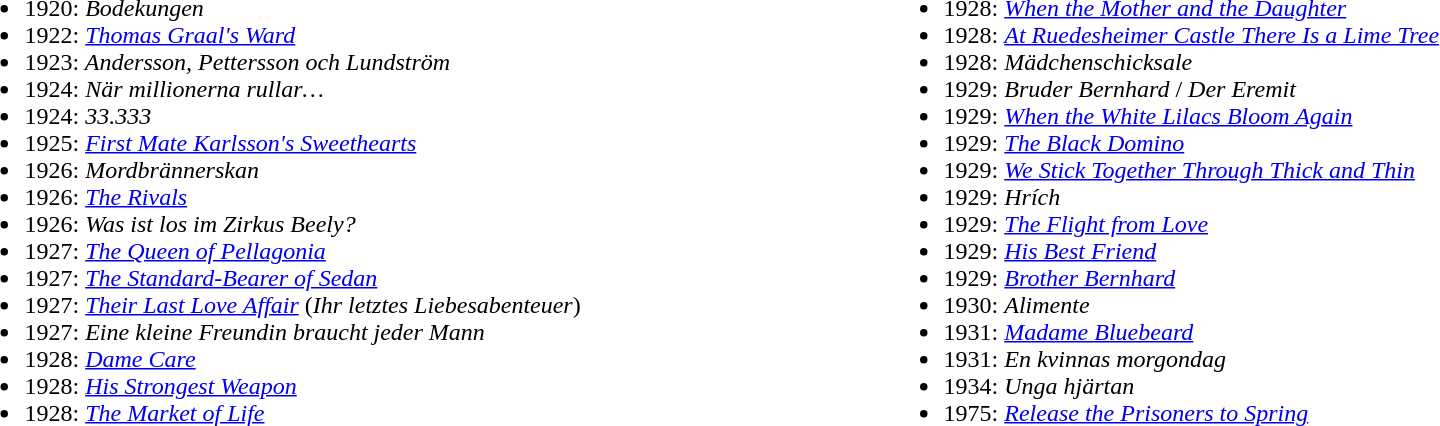<table width="100%">
<tr>
<td width="50 % valign="top"><br><ul><li>1920: <em>Bodekungen</em></li><li>1922:  <em><a href='#'>Thomas Graal's Ward</a></em></li><li>1923:<em> Andersson, Pettersson och Lundström</em></li><li>1924: <em>När millionerna rullar…</em></li><li>1924: <em>33.333</em></li><li>1925: <em><a href='#'>First Mate Karlsson's Sweethearts</a></em></li><li>1926: <em>Mordbrännerskan</em></li><li>1926: <em><a href='#'>The Rivals</a></em></li><li>1926: <em>Was ist los im Zirkus Beely?</em></li><li>1927: <em><a href='#'>The Queen of Pellagonia</a></em></li><li>1927: <em><a href='#'>The Standard-Bearer of Sedan</a></em></li><li>1927: <em><a href='#'>Their Last Love Affair</a></em> (<em>Ihr letztes Liebesabenteuer</em>)</li><li>1927: <em>Eine kleine Freundin braucht jeder Mann</em></li><li>1928: <em><a href='#'>Dame Care</a></em></li><li>1928: <em><a href='#'>His Strongest Weapon</a></em></li><li>1928:  <em><a href='#'>The Market of Life</a></em></li></ul></td>
<td width="50 % valign="top"><br><ul><li>1928: <em><a href='#'>When the Mother and the Daughter</a></em></li><li>1928: <em><a href='#'>At Ruedesheimer Castle There Is a Lime Tree</a></em></li><li>1928: <em>Mädchenschicksale</em></li><li>1929:<em> Bruder Bernhard</em> / <em>Der Eremit</em></li><li>1929: <em><a href='#'>When the White Lilacs Bloom Again</a></em></li><li>1929: <em><a href='#'>The Black Domino</a></em></li><li>1929: <em><a href='#'>We Stick Together Through Thick and Thin</a></em></li><li>1929: <em>Hrích</em></li><li>1929: <em><a href='#'>The Flight from Love</a></em></li><li>1929: <em><a href='#'>His Best Friend</a></em></li><li>1929: <em><a href='#'>Brother Bernhard</a></em></li><li>1930: <em>Alimente</em></li><li>1931: <em><a href='#'>Madame Bluebeard</a></em></li><li>1931: <em>En kvinnas morgondag</em></li><li>1934: <em>Unga hjärtan</em></li><li>1975: <em><a href='#'>Release the Prisoners to Spring</a></em></li></ul></td>
</tr>
</table>
